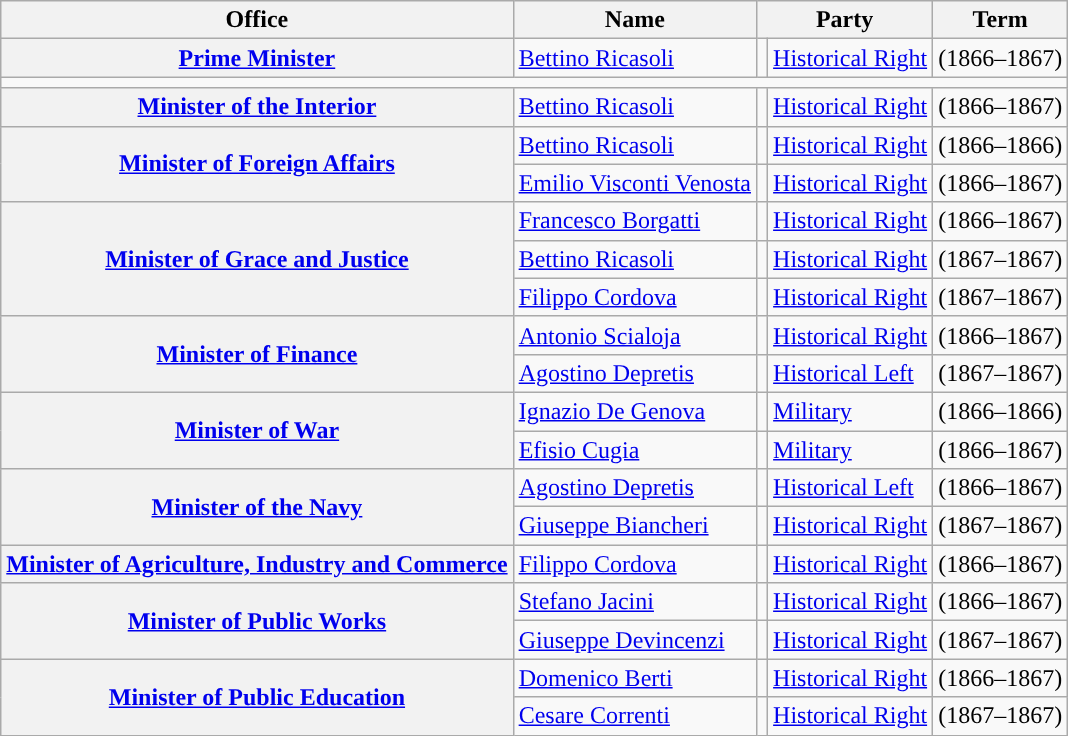<table class="wikitable" style="font-size: 100%;">
<tr>
<th>Office</th>
<th>Name</th>
<th colspan=2>Party</th>
<th>Term</th>
</tr>
<tr>
<th><a href='#'>Prime Minister</a></th>
<td><a href='#'>Bettino Ricasoli</a></td>
<td style="color:inherit;background:"></td>
<td><a href='#'>Historical Right</a></td>
<td>(1866–1867)</td>
</tr>
<tr>
<td colspan=5></td>
</tr>
<tr>
<th><a href='#'>Minister of the Interior</a></th>
<td><a href='#'>Bettino Ricasoli</a></td>
<td style="color:inherit;background:"></td>
<td><a href='#'>Historical Right</a></td>
<td>(1866–1867)</td>
</tr>
<tr>
<th rowspan=2><a href='#'>Minister of Foreign Affairs</a></th>
<td><a href='#'>Bettino Ricasoli</a></td>
<td style="color:inherit;background:"></td>
<td><a href='#'>Historical Right</a></td>
<td>(1866–1866)</td>
</tr>
<tr>
<td><a href='#'>Emilio Visconti Venosta</a></td>
<td style="color:inherit;background:"></td>
<td><a href='#'>Historical Right</a></td>
<td>(1866–1867)</td>
</tr>
<tr>
<th rowspan=3><a href='#'>Minister of Grace and Justice</a></th>
<td><a href='#'>Francesco Borgatti</a></td>
<td style="color:inherit;background:"></td>
<td><a href='#'>Historical Right</a></td>
<td>(1866–1867)</td>
</tr>
<tr>
<td><a href='#'>Bettino Ricasoli</a></td>
<td style="color:inherit;background:"></td>
<td><a href='#'>Historical Right</a></td>
<td>(1867–1867)</td>
</tr>
<tr>
<td><a href='#'>Filippo Cordova</a></td>
<td style="color:inherit;background:"></td>
<td><a href='#'>Historical Right</a></td>
<td>(1867–1867)</td>
</tr>
<tr>
<th rowspan=2><a href='#'>Minister of Finance</a></th>
<td><a href='#'>Antonio Scialoja</a></td>
<td style="color:inherit;background:"></td>
<td><a href='#'>Historical Right</a></td>
<td>(1866–1867)</td>
</tr>
<tr>
<td><a href='#'>Agostino Depretis</a></td>
<td style="color:inherit;background:"></td>
<td><a href='#'>Historical Left</a></td>
<td>(1867–1867)</td>
</tr>
<tr>
<th rowspan=2><a href='#'>Minister of War</a></th>
<td><a href='#'>Ignazio De Genova</a></td>
<td style="color:inherit;background:"></td>
<td><a href='#'>Military</a></td>
<td>(1866–1866)</td>
</tr>
<tr>
<td><a href='#'>Efisio Cugia</a></td>
<td style="color:inherit;background:"></td>
<td><a href='#'>Military</a></td>
<td>(1866–1867)</td>
</tr>
<tr>
<th rowspan=2><a href='#'>Minister of the Navy</a></th>
<td><a href='#'>Agostino Depretis</a></td>
<td style="color:inherit;background:"></td>
<td><a href='#'>Historical Left</a></td>
<td>(1866–1867)</td>
</tr>
<tr>
<td><a href='#'>Giuseppe Biancheri</a></td>
<td style="color:inherit;background:"></td>
<td><a href='#'>Historical Right</a></td>
<td>(1867–1867)</td>
</tr>
<tr>
<th><a href='#'>Minister of Agriculture, Industry and Commerce</a></th>
<td><a href='#'>Filippo Cordova</a></td>
<td style="color:inherit;background:"></td>
<td><a href='#'>Historical Right</a></td>
<td>(1866–1867)</td>
</tr>
<tr>
<th rowspan=2><a href='#'>Minister of Public Works</a></th>
<td><a href='#'>Stefano Jacini</a></td>
<td style="color:inherit;background:"></td>
<td><a href='#'>Historical Right</a></td>
<td>(1866–1867)</td>
</tr>
<tr>
<td><a href='#'>Giuseppe Devincenzi</a></td>
<td style="color:inherit;background:"></td>
<td><a href='#'>Historical Right</a></td>
<td>(1867–1867)</td>
</tr>
<tr>
<th rowspan=2><a href='#'>Minister of Public Education</a></th>
<td><a href='#'>Domenico Berti</a></td>
<td style="color:inherit;background:"></td>
<td><a href='#'>Historical Right</a></td>
<td>(1866–1867)</td>
</tr>
<tr>
<td><a href='#'>Cesare Correnti</a></td>
<td style="color:inherit;background:"></td>
<td><a href='#'>Historical Right</a></td>
<td>(1867–1867)</td>
</tr>
</table>
